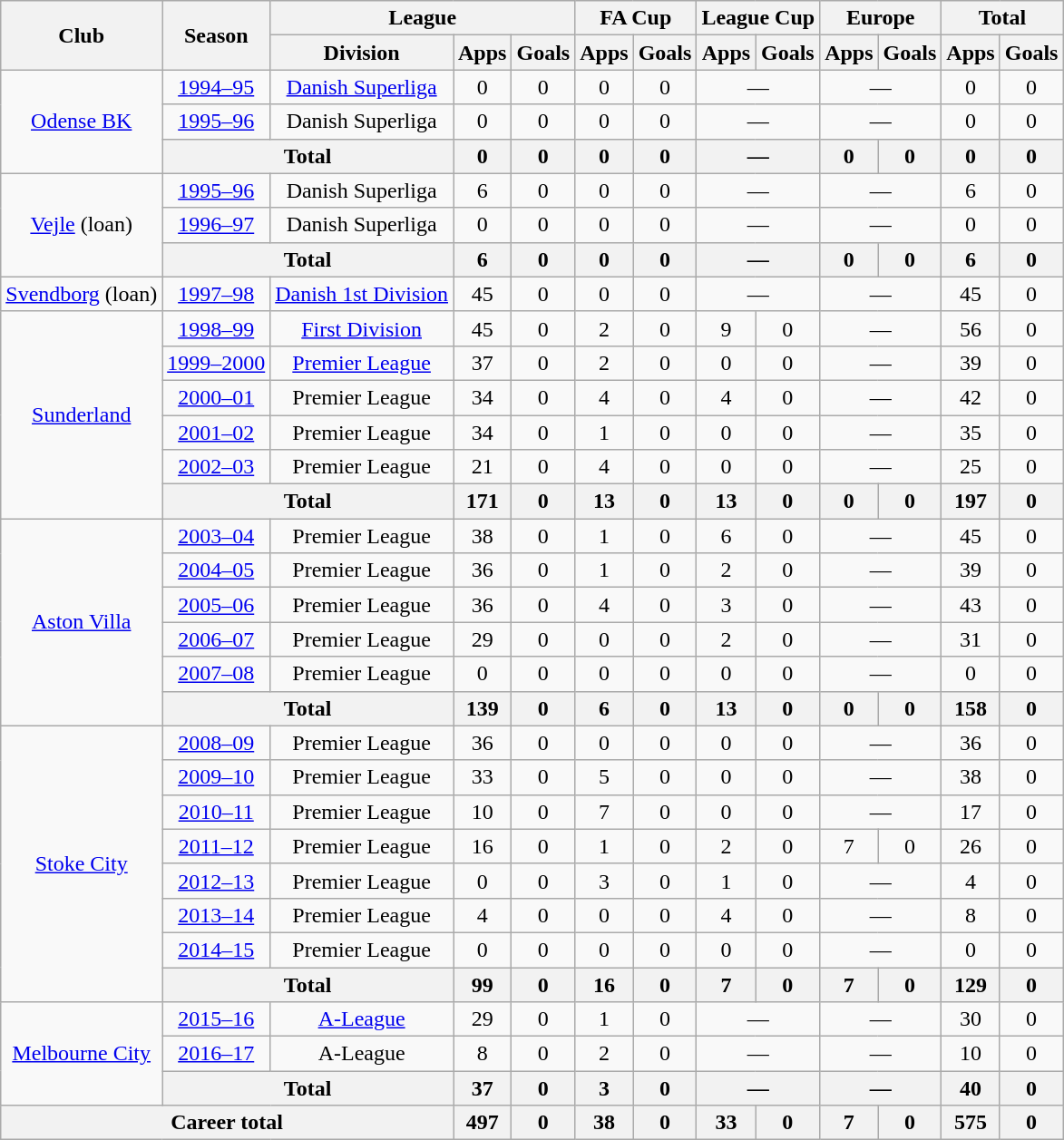<table class="wikitable" style="text-align:center">
<tr>
<th rowspan="2">Club</th>
<th rowspan="2">Season</th>
<th colspan="3">League</th>
<th colspan="2">FA Cup</th>
<th colspan="2">League Cup</th>
<th colspan="2">Europe</th>
<th colspan="2">Total</th>
</tr>
<tr>
<th>Division</th>
<th>Apps</th>
<th>Goals</th>
<th>Apps</th>
<th>Goals</th>
<th>Apps</th>
<th>Goals</th>
<th>Apps</th>
<th>Goals</th>
<th>Apps</th>
<th>Goals</th>
</tr>
<tr>
<td rowspan="3"><a href='#'>Odense BK</a></td>
<td><a href='#'>1994–95</a></td>
<td><a href='#'>Danish Superliga</a></td>
<td>0</td>
<td>0</td>
<td>0</td>
<td>0</td>
<td colspan="2">—</td>
<td colspan="2">—</td>
<td>0</td>
<td>0</td>
</tr>
<tr>
<td><a href='#'>1995–96</a></td>
<td>Danish Superliga</td>
<td>0</td>
<td>0</td>
<td>0</td>
<td>0</td>
<td colspan="2">—</td>
<td colspan="2">—</td>
<td>0</td>
<td>0</td>
</tr>
<tr>
<th colspan="2">Total</th>
<th>0</th>
<th>0</th>
<th>0</th>
<th>0</th>
<th colspan="2">—</th>
<th>0</th>
<th>0</th>
<th>0</th>
<th>0</th>
</tr>
<tr>
<td rowspan="3"><a href='#'>Vejle</a> (loan)</td>
<td><a href='#'>1995–96</a></td>
<td>Danish Superliga</td>
<td>6</td>
<td>0</td>
<td>0</td>
<td>0</td>
<td colspan="2">—</td>
<td colspan="2">—</td>
<td>6</td>
<td>0</td>
</tr>
<tr>
<td><a href='#'>1996–97</a></td>
<td>Danish Superliga</td>
<td>0</td>
<td>0</td>
<td>0</td>
<td>0</td>
<td colspan="2">—</td>
<td colspan="2">—</td>
<td>0</td>
<td>0</td>
</tr>
<tr>
<th colspan="2">Total</th>
<th>6</th>
<th>0</th>
<th>0</th>
<th>0</th>
<th colspan="2">—</th>
<th>0</th>
<th>0</th>
<th>6</th>
<th>0</th>
</tr>
<tr>
<td><a href='#'>Svendborg</a> (loan)</td>
<td><a href='#'>1997–98</a></td>
<td><a href='#'>Danish 1st Division</a></td>
<td>45</td>
<td>0</td>
<td>0</td>
<td>0</td>
<td colspan="2">—</td>
<td colspan="2">—</td>
<td>45</td>
<td>0</td>
</tr>
<tr>
<td rowspan="6"><a href='#'>Sunderland</a></td>
<td><a href='#'>1998–99</a></td>
<td><a href='#'>First Division</a></td>
<td>45</td>
<td>0</td>
<td>2</td>
<td>0</td>
<td>9</td>
<td>0</td>
<td colspan="2">—</td>
<td>56</td>
<td>0</td>
</tr>
<tr>
<td><a href='#'>1999–2000</a></td>
<td><a href='#'>Premier League</a></td>
<td>37</td>
<td>0</td>
<td>2</td>
<td>0</td>
<td>0</td>
<td>0</td>
<td colspan="2">—</td>
<td>39</td>
<td>0</td>
</tr>
<tr>
<td><a href='#'>2000–01</a></td>
<td>Premier League</td>
<td>34</td>
<td>0</td>
<td>4</td>
<td>0</td>
<td>4</td>
<td>0</td>
<td colspan="2">—</td>
<td>42</td>
<td>0</td>
</tr>
<tr>
<td><a href='#'>2001–02</a></td>
<td>Premier League</td>
<td>34</td>
<td>0</td>
<td>1</td>
<td>0</td>
<td>0</td>
<td>0</td>
<td colspan="2">—</td>
<td>35</td>
<td>0</td>
</tr>
<tr>
<td><a href='#'>2002–03</a></td>
<td>Premier League</td>
<td>21</td>
<td>0</td>
<td>4</td>
<td>0</td>
<td>0</td>
<td>0</td>
<td colspan="2">—</td>
<td>25</td>
<td>0</td>
</tr>
<tr>
<th colspan="2">Total</th>
<th>171</th>
<th>0</th>
<th>13</th>
<th>0</th>
<th>13</th>
<th>0</th>
<th>0</th>
<th>0</th>
<th>197</th>
<th>0</th>
</tr>
<tr>
<td rowspan="6"><a href='#'>Aston Villa</a></td>
<td><a href='#'>2003–04</a></td>
<td>Premier League</td>
<td>38</td>
<td>0</td>
<td>1</td>
<td>0</td>
<td>6</td>
<td>0</td>
<td colspan="2">—</td>
<td>45</td>
<td>0</td>
</tr>
<tr>
<td><a href='#'>2004–05</a></td>
<td>Premier League</td>
<td>36</td>
<td>0</td>
<td>1</td>
<td>0</td>
<td>2</td>
<td>0</td>
<td colspan="2">—</td>
<td>39</td>
<td>0</td>
</tr>
<tr>
<td><a href='#'>2005–06</a></td>
<td>Premier League</td>
<td>36</td>
<td>0</td>
<td>4</td>
<td>0</td>
<td>3</td>
<td>0</td>
<td colspan="2">—</td>
<td>43</td>
<td>0</td>
</tr>
<tr>
<td><a href='#'>2006–07</a></td>
<td>Premier League</td>
<td>29</td>
<td>0</td>
<td>0</td>
<td>0</td>
<td>2</td>
<td>0</td>
<td colspan="2">—</td>
<td>31</td>
<td>0</td>
</tr>
<tr>
<td><a href='#'>2007–08</a></td>
<td>Premier League</td>
<td>0</td>
<td>0</td>
<td>0</td>
<td>0</td>
<td>0</td>
<td>0</td>
<td colspan="2">—</td>
<td>0</td>
<td>0</td>
</tr>
<tr>
<th colspan="2">Total</th>
<th>139</th>
<th>0</th>
<th>6</th>
<th>0</th>
<th>13</th>
<th>0</th>
<th>0</th>
<th>0</th>
<th>158</th>
<th>0</th>
</tr>
<tr>
<td rowspan="8"><a href='#'>Stoke City</a></td>
<td><a href='#'>2008–09</a></td>
<td>Premier League</td>
<td>36</td>
<td>0</td>
<td>0</td>
<td>0</td>
<td>0</td>
<td>0</td>
<td colspan="2">—</td>
<td>36</td>
<td>0</td>
</tr>
<tr>
<td><a href='#'>2009–10</a></td>
<td>Premier League</td>
<td>33</td>
<td>0</td>
<td>5</td>
<td>0</td>
<td>0</td>
<td>0</td>
<td colspan="2">—</td>
<td>38</td>
<td>0</td>
</tr>
<tr>
<td><a href='#'>2010–11</a></td>
<td>Premier League</td>
<td>10</td>
<td>0</td>
<td>7</td>
<td>0</td>
<td>0</td>
<td>0</td>
<td colspan="2">—</td>
<td>17</td>
<td>0</td>
</tr>
<tr>
<td><a href='#'>2011–12</a></td>
<td>Premier League</td>
<td>16</td>
<td>0</td>
<td>1</td>
<td>0</td>
<td>2</td>
<td>0</td>
<td>7</td>
<td>0</td>
<td>26</td>
<td>0</td>
</tr>
<tr>
<td><a href='#'>2012–13</a></td>
<td>Premier League</td>
<td>0</td>
<td>0</td>
<td>3</td>
<td>0</td>
<td>1</td>
<td>0</td>
<td colspan="2">—</td>
<td>4</td>
<td>0</td>
</tr>
<tr>
<td><a href='#'>2013–14</a></td>
<td>Premier League</td>
<td>4</td>
<td>0</td>
<td>0</td>
<td>0</td>
<td>4</td>
<td>0</td>
<td colspan="2">—</td>
<td>8</td>
<td>0</td>
</tr>
<tr>
<td><a href='#'>2014–15</a></td>
<td>Premier League</td>
<td>0</td>
<td>0</td>
<td>0</td>
<td>0</td>
<td>0</td>
<td>0</td>
<td colspan="2">—</td>
<td>0</td>
<td>0</td>
</tr>
<tr>
<th colspan="2">Total</th>
<th>99</th>
<th>0</th>
<th>16</th>
<th>0</th>
<th>7</th>
<th>0</th>
<th>7</th>
<th>0</th>
<th>129</th>
<th>0</th>
</tr>
<tr>
<td rowspan=3><a href='#'>Melbourne City</a></td>
<td><a href='#'>2015–16</a></td>
<td><a href='#'>A-League</a></td>
<td>29</td>
<td>0</td>
<td>1</td>
<td>0</td>
<td colspan="2">—</td>
<td colspan="2">—</td>
<td>30</td>
<td>0</td>
</tr>
<tr>
<td><a href='#'>2016–17</a></td>
<td>A-League</td>
<td>8</td>
<td>0</td>
<td>2</td>
<td>0</td>
<td colspan="2">—</td>
<td colspan="2">—</td>
<td>10</td>
<td>0</td>
</tr>
<tr>
<th colspan="2">Total</th>
<th>37</th>
<th>0</th>
<th>3</th>
<th>0</th>
<th colspan="2">—</th>
<th colspan="2">—</th>
<th>40</th>
<th>0</th>
</tr>
<tr>
<th colspan="3">Career total</th>
<th>497</th>
<th>0</th>
<th>38</th>
<th>0</th>
<th>33</th>
<th>0</th>
<th>7</th>
<th>0</th>
<th>575</th>
<th>0</th>
</tr>
</table>
